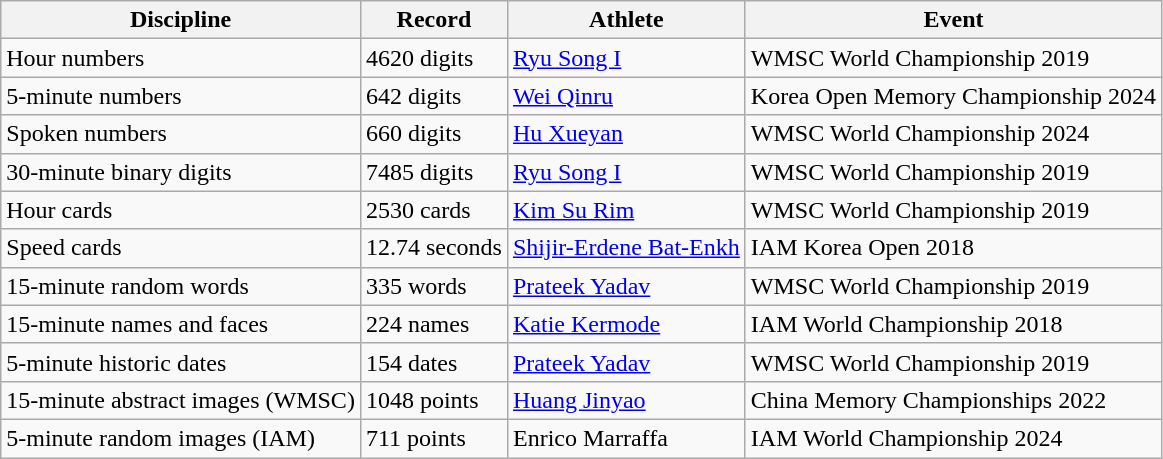<table class="wikitable">
<tr>
<th>Discipline</th>
<th>Record</th>
<th>Athlete</th>
<th>Event</th>
</tr>
<tr>
<td>Hour numbers</td>
<td>4620 digits</td>
<td> <a href='#'>Ryu Song I</a></td>
<td>WMSC World Championship 2019</td>
</tr>
<tr>
<td>5-minute numbers</td>
<td>642 digits</td>
<td> <a href='#'>Wei Qinru</a></td>
<td>Korea Open Memory Championship 2024</td>
</tr>
<tr>
<td>Spoken numbers</td>
<td>660 digits</td>
<td> <a href='#'>Hu Xueyan</a></td>
<td>WMSC World Championship 2024</td>
</tr>
<tr>
<td>30-minute binary digits</td>
<td>7485 digits</td>
<td> <a href='#'>Ryu Song I</a></td>
<td>WMSC World Championship 2019</td>
</tr>
<tr>
<td>Hour cards</td>
<td>2530 cards</td>
<td> <a href='#'>Kim Su Rim</a></td>
<td>WMSC World Championship 2019</td>
</tr>
<tr>
<td>Speed cards</td>
<td>12.74 seconds</td>
<td> <a href='#'>Shijir-Erdene Bat-Enkh</a></td>
<td>IAM Korea Open 2018</td>
</tr>
<tr>
<td>15-minute random words</td>
<td>335 words</td>
<td> <a href='#'>Prateek Yadav</a></td>
<td>WMSC World Championship 2019</td>
</tr>
<tr>
<td>15-minute names and faces</td>
<td>224 names</td>
<td> <a href='#'>Katie Kermode</a></td>
<td>IAM World Championship 2018</td>
</tr>
<tr>
<td>5-minute historic dates</td>
<td>154 dates</td>
<td> <a href='#'>Prateek Yadav</a></td>
<td>WMSC World Championship 2019</td>
</tr>
<tr>
<td>15-minute abstract images (WMSC)</td>
<td>1048 points</td>
<td> <a href='#'>Huang Jinyao</a></td>
<td>China Memory Championships 2022</td>
</tr>
<tr>
<td>5-minute random images (IAM)</td>
<td>711 points</td>
<td> Enrico Marraffa</td>
<td>IAM World Championship 2024</td>
</tr>
</table>
